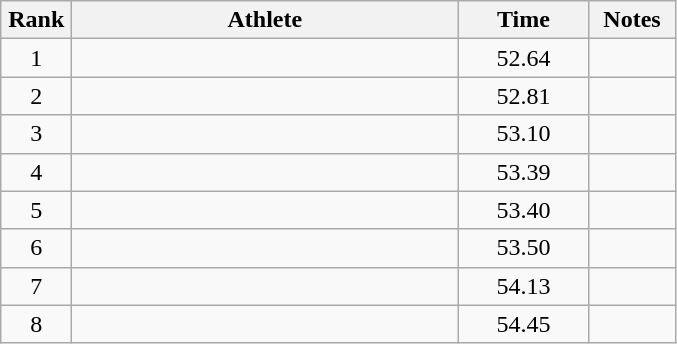<table class="wikitable" style="text-align:center">
<tr>
<th width=40>Rank</th>
<th width=250>Athlete</th>
<th width=80>Time</th>
<th width=50>Notes</th>
</tr>
<tr>
<td>1</td>
<td align=left></td>
<td>52.64</td>
<td></td>
</tr>
<tr>
<td>2</td>
<td align=left></td>
<td>52.81</td>
<td></td>
</tr>
<tr>
<td>3</td>
<td align=left></td>
<td>53.10</td>
<td></td>
</tr>
<tr>
<td>4</td>
<td align=left></td>
<td>53.39</td>
<td></td>
</tr>
<tr>
<td>5</td>
<td align=left></td>
<td>53.40</td>
<td></td>
</tr>
<tr>
<td>6</td>
<td align=left></td>
<td>53.50</td>
<td></td>
</tr>
<tr>
<td>7</td>
<td align=left></td>
<td>54.13</td>
<td></td>
</tr>
<tr>
<td>8</td>
<td align=left></td>
<td>54.45</td>
<td></td>
</tr>
</table>
